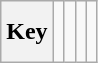<table class="wikitable" style="height:2.6em">
<tr>
<th>Key</th>
<td> </td>
<td></td>
<td></td>
<td></td>
</tr>
</table>
